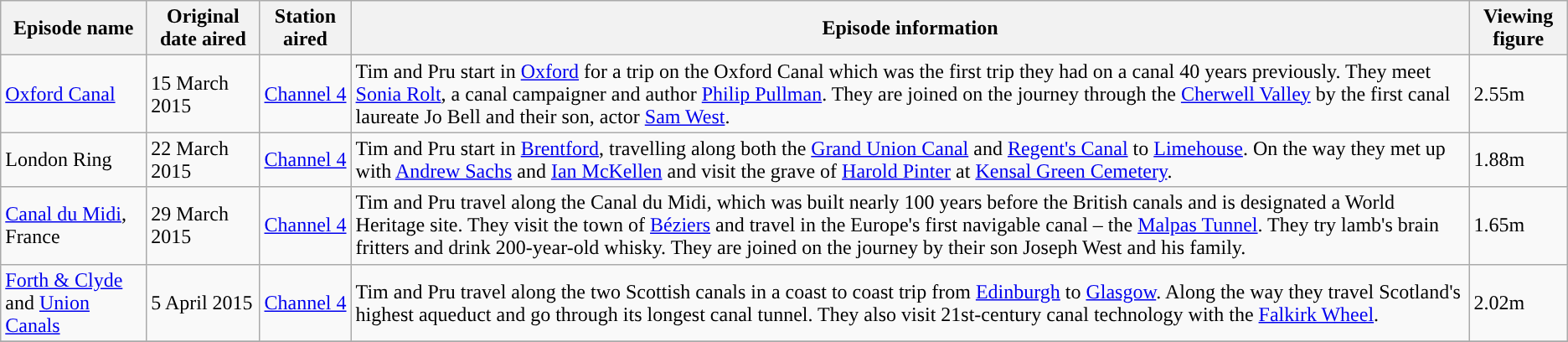<table class="wikitable sortable">
<tr>
<th>Episode name</th>
<th>Original date aired</th>
<th>Station aired</th>
<th>Episode information</th>
<th>Viewing figure</th>
</tr>
<tr>
<td><a href='#'>Oxford Canal</a></td>
<td>15 March 2015</td>
<td><a href='#'>Channel 4</a></td>
<td>Tim and Pru start in <a href='#'>Oxford</a> for a trip on the Oxford Canal which was the first trip they had on a canal 40 years previously. They meet <a href='#'>Sonia Rolt</a>, a canal campaigner and author <a href='#'>Philip Pullman</a>. They are joined on the journey through the <a href='#'>Cherwell Valley</a> by the first canal laureate Jo Bell and their son, actor <a href='#'>Sam West</a>.</td>
<td>2.55m</td>
</tr>
<tr>
<td>London Ring</td>
<td>22 March 2015</td>
<td><a href='#'>Channel 4</a></td>
<td>Tim and Pru start in <a href='#'>Brentford</a>, travelling along both the <a href='#'>Grand Union Canal</a> and <a href='#'>Regent's Canal</a> to <a href='#'>Limehouse</a>. On the way they met up with <a href='#'>Andrew Sachs</a> and <a href='#'>Ian McKellen</a> and visit the grave of <a href='#'>Harold Pinter</a> at <a href='#'>Kensal Green Cemetery</a>.</td>
<td>1.88m</td>
</tr>
<tr>
<td><a href='#'>Canal du Midi</a>, France</td>
<td>29 March 2015</td>
<td><a href='#'>Channel 4</a></td>
<td>Tim and Pru travel along the Canal du Midi, which was built nearly 100 years before the British canals and is designated a World Heritage site. They visit the town of <a href='#'>Béziers</a> and travel in the Europe's first navigable canal – the <a href='#'>Malpas Tunnel</a>. They try lamb's brain fritters and drink 200-year-old whisky. They are joined on the journey by their son Joseph West and his family.</td>
<td>1.65m</td>
</tr>
<tr>
<td><a href='#'>Forth & Clyde</a> and <a href='#'>Union Canals</a></td>
<td>5 April 2015</td>
<td><a href='#'>Channel 4</a></td>
<td>Tim and Pru travel along the two Scottish canals in a coast to coast trip from <a href='#'>Edinburgh</a> to <a href='#'>Glasgow</a>. Along the way they travel Scotland's highest aqueduct and go through its longest canal tunnel. They also visit 21st-century canal technology with the <a href='#'>Falkirk Wheel</a>.</td>
<td>2.02m</td>
</tr>
<tr>
</tr>
</table>
